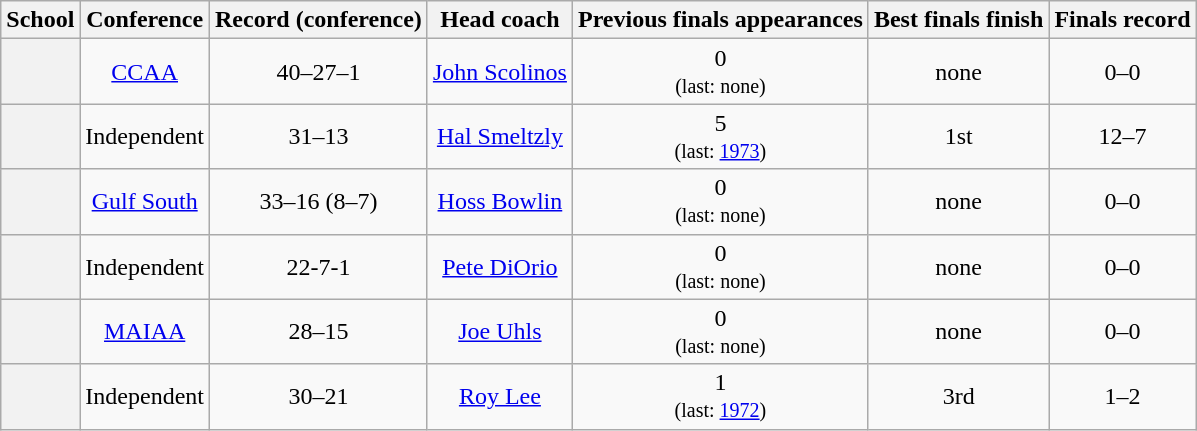<table class="wikitable" style=text-align:center>
<tr>
<th>School</th>
<th>Conference</th>
<th>Record (conference)</th>
<th>Head coach</th>
<th>Previous finals appearances</th>
<th>Best finals finish</th>
<th>Finals record</th>
</tr>
<tr>
<th scope="row" style="text-align:center"></th>
<td><a href='#'>CCAA</a></td>
<td>40–27–1</td>
<td><a href='#'>John Scolinos</a></td>
<td>0<br><small>(last: none)</small></td>
<td>none</td>
<td>0–0</td>
</tr>
<tr>
<th scope="row" style="text-align:center"></th>
<td>Independent</td>
<td>31–13</td>
<td><a href='#'>Hal Smeltzly</a></td>
<td>5<br><small>(last: <a href='#'>1973</a>)</small></td>
<td>1st</td>
<td>12–7</td>
</tr>
<tr>
<th scope="row" style="text-align:center"></th>
<td><a href='#'>Gulf South</a></td>
<td>33–16 (8–7)</td>
<td><a href='#'>Hoss Bowlin</a></td>
<td>0<br><small>(last: none)</small></td>
<td>none</td>
<td>0–0</td>
</tr>
<tr>
<th scope="row" style="text-align:center"></th>
<td>Independent</td>
<td>22-7-1</td>
<td><a href='#'>Pete DiOrio</a></td>
<td>0<br><small>(last: none)</small></td>
<td>none</td>
<td>0–0</td>
</tr>
<tr>
<th scope="row" style="text-align:center"></th>
<td><a href='#'>MAIAA</a></td>
<td>28–15</td>
<td><a href='#'>Joe Uhls</a></td>
<td>0<br><small>(last: none)</small></td>
<td>none</td>
<td>0–0</td>
</tr>
<tr>
<th scope="row" style="text-align:center"></th>
<td>Independent</td>
<td>30–21</td>
<td><a href='#'>Roy Lee</a></td>
<td>1<br><small>(last: <a href='#'>1972</a>)</small></td>
<td>3rd</td>
<td>1–2</td>
</tr>
</table>
